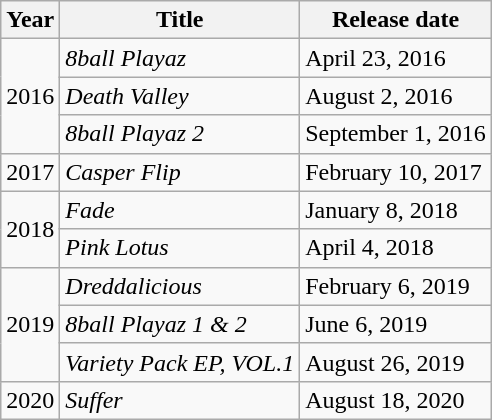<table class="wikitable">
<tr>
<th>Year</th>
<th>Title</th>
<th>Release date</th>
</tr>
<tr>
<td rowspan="3">2016</td>
<td><em>8ball Playaz</em></td>
<td>April 23, 2016</td>
</tr>
<tr>
<td><em>Death Valley</em></td>
<td>August 2, 2016</td>
</tr>
<tr>
<td><em>8ball Playaz 2</em></td>
<td>September 1, 2016</td>
</tr>
<tr>
<td rowspan="1">2017</td>
<td><em>Casper Flip</em></td>
<td>February 10, 2017</td>
</tr>
<tr>
<td rowspan="2">2018</td>
<td><em>Fade</em></td>
<td>January 8, 2018</td>
</tr>
<tr>
<td><em>Pink Lotus</em></td>
<td>April 4, 2018</td>
</tr>
<tr>
<td rowspan="3">2019</td>
<td><em>Dreddalicious</em></td>
<td>February 6, 2019</td>
</tr>
<tr>
<td><em>8ball Playaz 1 & 2</em></td>
<td>June 6, 2019</td>
</tr>
<tr>
<td><em>Variety Pack EP, VOL.1</em></td>
<td>August 26, 2019</td>
</tr>
<tr>
<td rowspan="1">2020</td>
<td><em>Suffer</em></td>
<td>August 18, 2020</td>
</tr>
</table>
